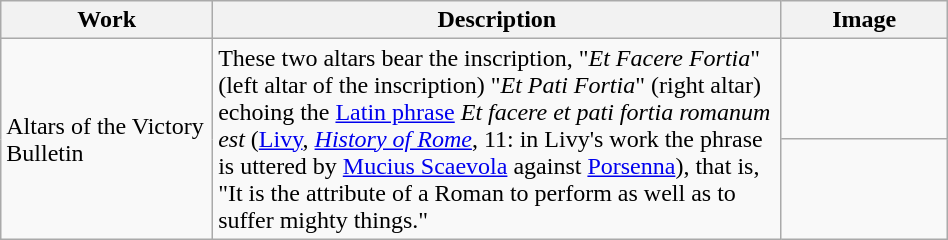<table class="wikitable" style="text-align: center; width:50%; margin-left:auto; margin-right:auto;">
<tr>
<th width=170>Work</th>
<th width=500>Description</th>
<th width=130>Image</th>
</tr>
<tr>
<td rowspan=2 align="left">Altars of the Victory Bulletin</td>
<td rowspan="2" align="left">These two altars bear the inscription, "<em>Et Facere Fortia</em>" (left altar of the inscription) "<em>Et Pati Fortia</em>" (right altar) echoing the <a href='#'>Latin phrase</a> <em>Et facere et pati fortia romanum est</em> (<a href='#'>Livy</a>, <em><a href='#'>History of Rome</a></em>, 11: in Livy's work the phrase is uttered by <a href='#'>Mucius Scaevola</a> against <a href='#'>Porsenna</a>), that is, "It is the attribute of a Roman to perform as well as to suffer mighty things."</td>
<td align="center"></td>
</tr>
<tr>
<td align="center"></td>
</tr>
</table>
